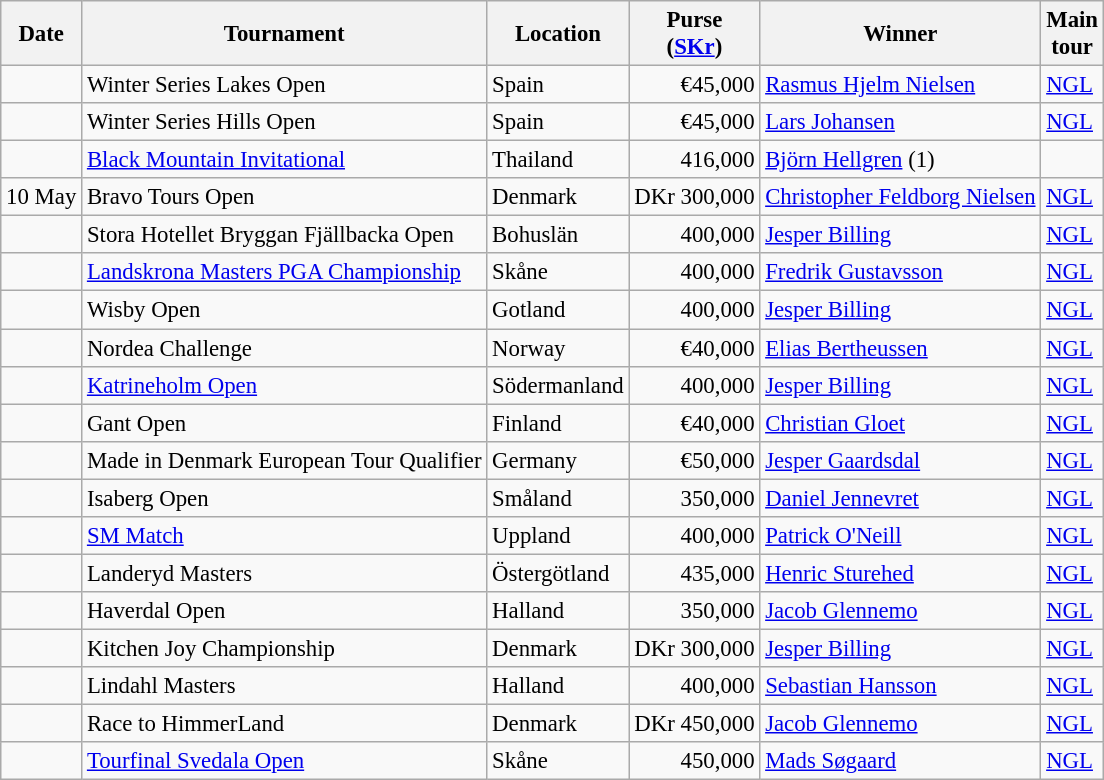<table class="wikitable" style="font-size:95%;">
<tr>
<th>Date</th>
<th>Tournament</th>
<th>Location</th>
<th>Purse<br>(<a href='#'>SKr</a>)</th>
<th>Winner</th>
<th>Main<br>tour</th>
</tr>
<tr>
<td></td>
<td>Winter Series Lakes Open</td>
<td>Spain</td>
<td align=right>€45,000</td>
<td> <a href='#'>Rasmus Hjelm Nielsen</a></td>
<td><a href='#'>NGL</a></td>
</tr>
<tr>
<td></td>
<td>Winter Series Hills Open</td>
<td>Spain</td>
<td align=right>€45,000</td>
<td> <a href='#'>Lars Johansen</a></td>
<td><a href='#'>NGL</a></td>
</tr>
<tr>
<td></td>
<td><a href='#'>Black Mountain Invitational</a></td>
<td>Thailand</td>
<td align=right>416,000</td>
<td> <a href='#'>Björn Hellgren</a> (1)</td>
<td></td>
</tr>
<tr>
<td>10 May</td>
<td>Bravo Tours Open</td>
<td>Denmark</td>
<td align=right>DKr 300,000</td>
<td> <a href='#'>Christopher Feldborg Nielsen</a></td>
<td><a href='#'>NGL</a></td>
</tr>
<tr>
<td></td>
<td>Stora Hotellet Bryggan Fjällbacka Open</td>
<td>Bohuslän</td>
<td align=right>400,000</td>
<td> <a href='#'>Jesper Billing</a></td>
<td><a href='#'>NGL</a></td>
</tr>
<tr>
<td></td>
<td><a href='#'>Landskrona Masters PGA Championship</a></td>
<td>Skåne</td>
<td align=right>400,000</td>
<td> <a href='#'>Fredrik Gustavsson</a></td>
<td><a href='#'>NGL</a></td>
</tr>
<tr>
<td></td>
<td>Wisby Open</td>
<td>Gotland</td>
<td align=right>400,000</td>
<td> <a href='#'>Jesper Billing</a></td>
<td><a href='#'>NGL</a></td>
</tr>
<tr>
<td></td>
<td>Nordea Challenge</td>
<td>Norway</td>
<td align=right>€40,000</td>
<td> <a href='#'>Elias Bertheussen</a></td>
<td><a href='#'>NGL</a></td>
</tr>
<tr>
<td></td>
<td><a href='#'>Katrineholm Open</a></td>
<td>Södermanland</td>
<td align=right>400,000</td>
<td> <a href='#'>Jesper Billing</a></td>
<td><a href='#'>NGL</a></td>
</tr>
<tr>
<td></td>
<td>Gant Open</td>
<td>Finland</td>
<td align=right>€40,000</td>
<td> <a href='#'>Christian Gloet</a></td>
<td><a href='#'>NGL</a></td>
</tr>
<tr>
<td></td>
<td>Made in Denmark European Tour Qualifier</td>
<td>Germany</td>
<td align=right>€50,000</td>
<td> <a href='#'>Jesper Gaardsdal</a></td>
<td><a href='#'>NGL</a></td>
</tr>
<tr>
<td></td>
<td>Isaberg Open</td>
<td>Småland</td>
<td align=right>350,000</td>
<td> <a href='#'>Daniel Jennevret</a></td>
<td><a href='#'>NGL</a></td>
</tr>
<tr>
<td></td>
<td><a href='#'>SM Match</a></td>
<td>Uppland</td>
<td align=right>400,000</td>
<td> <a href='#'>Patrick O'Neill</a></td>
<td><a href='#'>NGL</a></td>
</tr>
<tr>
<td></td>
<td>Landeryd Masters</td>
<td>Östergötland</td>
<td align=right>435,000</td>
<td> <a href='#'>Henric Sturehed</a></td>
<td><a href='#'>NGL</a></td>
</tr>
<tr>
<td></td>
<td>Haverdal Open</td>
<td>Halland</td>
<td align=right>350,000</td>
<td> <a href='#'>Jacob Glennemo</a></td>
<td><a href='#'>NGL</a></td>
</tr>
<tr>
<td></td>
<td>Kitchen Joy Championship</td>
<td>Denmark</td>
<td align=right>DKr 300,000</td>
<td> <a href='#'>Jesper Billing</a></td>
<td><a href='#'>NGL</a></td>
</tr>
<tr>
<td></td>
<td>Lindahl Masters</td>
<td>Halland</td>
<td align=right>400,000</td>
<td> <a href='#'>Sebastian Hansson</a></td>
<td><a href='#'>NGL</a></td>
</tr>
<tr>
<td></td>
<td>Race to HimmerLand</td>
<td>Denmark</td>
<td align=right>DKr 450,000</td>
<td> <a href='#'>Jacob Glennemo</a></td>
<td><a href='#'>NGL</a></td>
</tr>
<tr>
<td></td>
<td><a href='#'>Tourfinal Svedala Open</a></td>
<td>Skåne</td>
<td align=right>450,000</td>
<td> <a href='#'>Mads Søgaard</a></td>
<td><a href='#'>NGL</a></td>
</tr>
</table>
